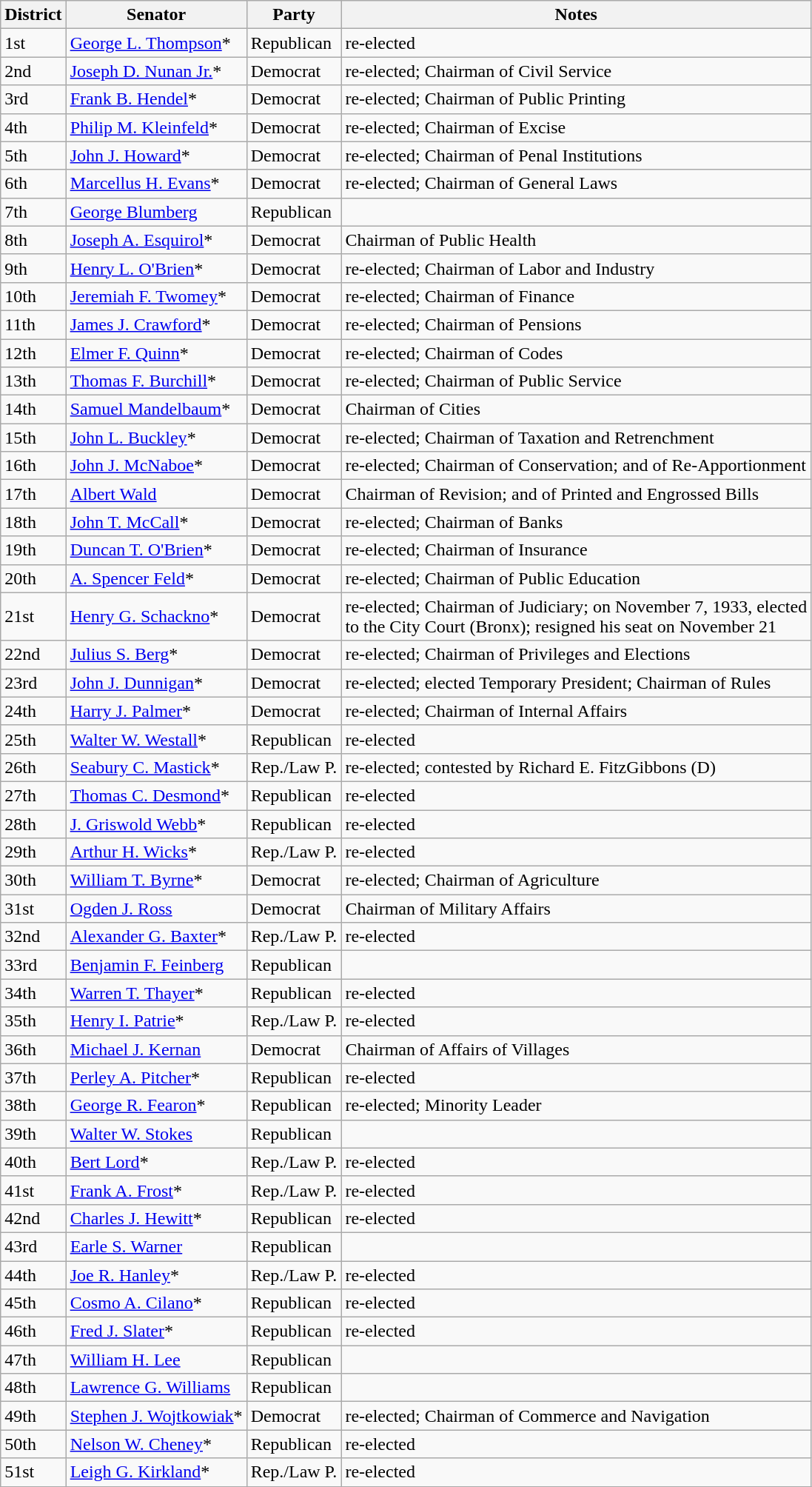<table class=wikitable>
<tr>
<th>District</th>
<th>Senator</th>
<th>Party</th>
<th>Notes</th>
</tr>
<tr>
<td>1st</td>
<td><a href='#'>George L. Thompson</a>*</td>
<td>Republican</td>
<td>re-elected</td>
</tr>
<tr>
<td>2nd</td>
<td><a href='#'>Joseph D. Nunan Jr.</a>*</td>
<td>Democrat</td>
<td>re-elected; Chairman of Civil Service</td>
</tr>
<tr>
<td>3rd</td>
<td><a href='#'>Frank B. Hendel</a>*</td>
<td>Democrat</td>
<td>re-elected; Chairman of Public Printing</td>
</tr>
<tr>
<td>4th</td>
<td><a href='#'>Philip M. Kleinfeld</a>*</td>
<td>Democrat</td>
<td>re-elected; Chairman of Excise</td>
</tr>
<tr>
<td>5th</td>
<td><a href='#'>John J. Howard</a>*</td>
<td>Democrat</td>
<td>re-elected; Chairman of Penal Institutions</td>
</tr>
<tr>
<td>6th</td>
<td><a href='#'>Marcellus H. Evans</a>*</td>
<td>Democrat</td>
<td>re-elected; Chairman of General Laws</td>
</tr>
<tr>
<td>7th</td>
<td><a href='#'>George Blumberg</a></td>
<td>Republican</td>
<td></td>
</tr>
<tr>
<td>8th</td>
<td><a href='#'>Joseph A. Esquirol</a>*</td>
<td>Democrat</td>
<td>Chairman of Public Health</td>
</tr>
<tr>
<td>9th</td>
<td><a href='#'>Henry L. O'Brien</a>*</td>
<td>Democrat</td>
<td>re-elected; Chairman of Labor and Industry</td>
</tr>
<tr>
<td>10th</td>
<td><a href='#'>Jeremiah F. Twomey</a>*</td>
<td>Democrat</td>
<td>re-elected; Chairman of Finance</td>
</tr>
<tr>
<td>11th</td>
<td><a href='#'>James J. Crawford</a>*</td>
<td>Democrat</td>
<td>re-elected; Chairman of Pensions</td>
</tr>
<tr>
<td>12th</td>
<td><a href='#'>Elmer F. Quinn</a>*</td>
<td>Democrat</td>
<td>re-elected; Chairman of Codes</td>
</tr>
<tr>
<td>13th</td>
<td><a href='#'>Thomas F. Burchill</a>*</td>
<td>Democrat</td>
<td>re-elected; Chairman of Public Service</td>
</tr>
<tr>
<td>14th</td>
<td><a href='#'>Samuel Mandelbaum</a>*</td>
<td>Democrat</td>
<td>Chairman of Cities</td>
</tr>
<tr>
<td>15th</td>
<td><a href='#'>John L. Buckley</a>*</td>
<td>Democrat</td>
<td>re-elected; Chairman of Taxation and Retrenchment</td>
</tr>
<tr>
<td>16th</td>
<td><a href='#'>John J. McNaboe</a>*</td>
<td>Democrat</td>
<td>re-elected; Chairman of Conservation; and of Re-Apportionment</td>
</tr>
<tr>
<td>17th</td>
<td><a href='#'>Albert Wald</a></td>
<td>Democrat</td>
<td>Chairman of Revision; and of Printed and Engrossed Bills</td>
</tr>
<tr>
<td>18th</td>
<td><a href='#'>John T. McCall</a>*</td>
<td>Democrat</td>
<td>re-elected; Chairman of Banks</td>
</tr>
<tr>
<td>19th</td>
<td><a href='#'>Duncan T. O'Brien</a>*</td>
<td>Democrat</td>
<td>re-elected; Chairman of Insurance</td>
</tr>
<tr>
<td>20th</td>
<td><a href='#'>A. Spencer Feld</a>*</td>
<td>Democrat</td>
<td>re-elected; Chairman of Public Education</td>
</tr>
<tr>
<td>21st</td>
<td><a href='#'>Henry G. Schackno</a>*</td>
<td>Democrat</td>
<td>re-elected; Chairman of Judiciary; on November 7, 1933, elected <br>to the City Court (Bronx); resigned his seat on November 21</td>
</tr>
<tr>
<td>22nd</td>
<td><a href='#'>Julius S. Berg</a>*</td>
<td>Democrat</td>
<td>re-elected; Chairman of Privileges and Elections</td>
</tr>
<tr>
<td>23rd</td>
<td><a href='#'>John J. Dunnigan</a>*</td>
<td>Democrat</td>
<td>re-elected; elected Temporary President; Chairman of Rules</td>
</tr>
<tr>
<td>24th</td>
<td><a href='#'>Harry J. Palmer</a>*</td>
<td>Democrat</td>
<td>re-elected; Chairman of Internal Affairs</td>
</tr>
<tr>
<td>25th</td>
<td><a href='#'>Walter W. Westall</a>*</td>
<td>Republican</td>
<td>re-elected</td>
</tr>
<tr>
<td>26th</td>
<td><a href='#'>Seabury C. Mastick</a>*</td>
<td>Rep./Law P.</td>
<td>re-elected; contested by Richard E. FitzGibbons (D)</td>
</tr>
<tr>
<td>27th</td>
<td><a href='#'>Thomas C. Desmond</a>*</td>
<td>Republican</td>
<td>re-elected</td>
</tr>
<tr>
<td>28th</td>
<td><a href='#'>J. Griswold Webb</a>*</td>
<td>Republican</td>
<td>re-elected</td>
</tr>
<tr>
<td>29th</td>
<td><a href='#'>Arthur H. Wicks</a>*</td>
<td>Rep./Law P.</td>
<td>re-elected</td>
</tr>
<tr>
<td>30th</td>
<td><a href='#'>William T. Byrne</a>*</td>
<td>Democrat</td>
<td>re-elected; Chairman of Agriculture</td>
</tr>
<tr>
<td>31st</td>
<td><a href='#'>Ogden J. Ross</a></td>
<td>Democrat</td>
<td>Chairman of Military Affairs</td>
</tr>
<tr>
<td>32nd</td>
<td><a href='#'>Alexander G. Baxter</a>*</td>
<td>Rep./Law P.</td>
<td>re-elected</td>
</tr>
<tr>
<td>33rd</td>
<td><a href='#'>Benjamin F. Feinberg</a></td>
<td>Republican</td>
<td></td>
</tr>
<tr>
<td>34th</td>
<td><a href='#'>Warren T. Thayer</a>*</td>
<td>Republican</td>
<td>re-elected</td>
</tr>
<tr>
<td>35th</td>
<td><a href='#'>Henry I. Patrie</a>*</td>
<td>Rep./Law P.</td>
<td>re-elected</td>
</tr>
<tr>
<td>36th</td>
<td><a href='#'>Michael J. Kernan</a></td>
<td>Democrat</td>
<td>Chairman of Affairs of Villages</td>
</tr>
<tr>
<td>37th</td>
<td><a href='#'>Perley A. Pitcher</a>*</td>
<td>Republican</td>
<td>re-elected</td>
</tr>
<tr>
<td>38th</td>
<td><a href='#'>George R. Fearon</a>*</td>
<td>Republican</td>
<td>re-elected; Minority Leader</td>
</tr>
<tr>
<td>39th</td>
<td><a href='#'>Walter W. Stokes</a></td>
<td>Republican</td>
<td></td>
</tr>
<tr>
<td>40th</td>
<td><a href='#'>Bert Lord</a>*</td>
<td>Rep./Law P.</td>
<td>re-elected</td>
</tr>
<tr>
<td>41st</td>
<td><a href='#'>Frank A. Frost</a>*</td>
<td>Rep./Law P.</td>
<td>re-elected</td>
</tr>
<tr>
<td>42nd</td>
<td><a href='#'>Charles J. Hewitt</a>*</td>
<td>Republican</td>
<td>re-elected</td>
</tr>
<tr>
<td>43rd</td>
<td><a href='#'>Earle S. Warner</a></td>
<td>Republican</td>
<td></td>
</tr>
<tr>
<td>44th</td>
<td><a href='#'>Joe R. Hanley</a>*</td>
<td>Rep./Law P.</td>
<td>re-elected</td>
</tr>
<tr>
<td>45th</td>
<td><a href='#'>Cosmo A. Cilano</a>*</td>
<td>Republican</td>
<td>re-elected</td>
</tr>
<tr>
<td>46th</td>
<td><a href='#'>Fred J. Slater</a>*</td>
<td>Republican</td>
<td>re-elected</td>
</tr>
<tr>
<td>47th</td>
<td><a href='#'>William H. Lee</a></td>
<td>Republican</td>
<td></td>
</tr>
<tr>
<td>48th</td>
<td><a href='#'>Lawrence G. Williams</a></td>
<td>Republican</td>
<td></td>
</tr>
<tr>
<td>49th</td>
<td><a href='#'>Stephen J. Wojtkowiak</a>*</td>
<td>Democrat</td>
<td>re-elected; Chairman of Commerce and Navigation</td>
</tr>
<tr>
<td>50th</td>
<td><a href='#'>Nelson W. Cheney</a>*</td>
<td>Republican</td>
<td>re-elected</td>
</tr>
<tr>
<td>51st</td>
<td><a href='#'>Leigh G. Kirkland</a>*</td>
<td>Rep./Law P.</td>
<td>re-elected</td>
</tr>
<tr>
</tr>
</table>
